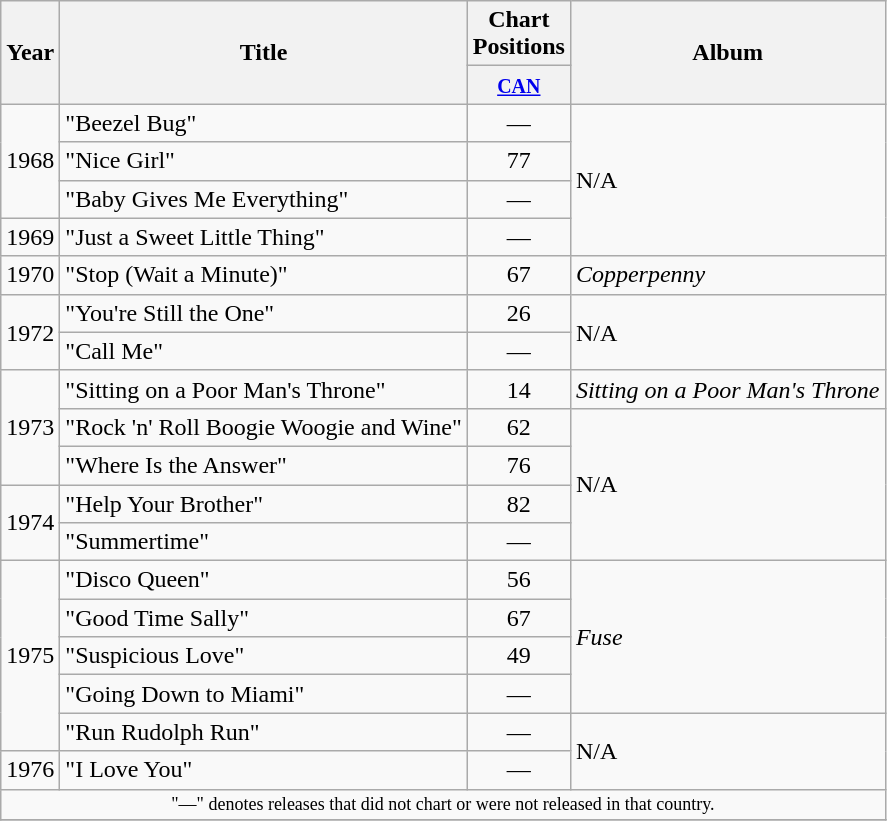<table class="wikitable">
<tr>
<th rowspan=2>Year</th>
<th rowspan=2>Title</th>
<th>Chart Positions</th>
<th rowspan=2>Album</th>
</tr>
<tr>
<th width=45><small><a href='#'>CAN</a><br></small></th>
</tr>
<tr>
<td rowspan=3>1968</td>
<td>"Beezel Bug"</td>
<td align="center">—</td>
<td rowspan="4">N/A</td>
</tr>
<tr>
<td>"Nice Girl"</td>
<td align="center">77</td>
</tr>
<tr>
<td>"Baby Gives Me Everything"</td>
<td align="center">—</td>
</tr>
<tr>
<td>1969</td>
<td>"Just a Sweet Little Thing"</td>
<td align="center">—</td>
</tr>
<tr>
<td>1970</td>
<td>"Stop (Wait a Minute)"</td>
<td align="center">67</td>
<td><em>Copperpenny</em></td>
</tr>
<tr>
<td rowspan="2">1972</td>
<td>"You're Still the One"</td>
<td align="center">26</td>
<td rowspan="2">N/A</td>
</tr>
<tr>
<td>"Call Me"</td>
<td align="center">—</td>
</tr>
<tr>
<td rowspan="3">1973</td>
<td>"Sitting on a Poor Man's Throne"</td>
<td align="center">14</td>
<td><em>Sitting on a Poor Man's Throne</em></td>
</tr>
<tr>
<td>"Rock 'n' Roll Boogie Woogie and Wine"</td>
<td align="center">62</td>
<td rowspan="4">N/A</td>
</tr>
<tr>
<td>"Where Is the Answer"</td>
<td align="center">76</td>
</tr>
<tr>
<td rowspan="2">1974</td>
<td>"Help Your Brother"</td>
<td align="center">82</td>
</tr>
<tr>
<td>"Summertime"</td>
<td align="center">—</td>
</tr>
<tr>
<td rowspan="5">1975</td>
<td>"Disco Queen"</td>
<td align="center">56</td>
<td rowspan="4"><em>Fuse</em></td>
</tr>
<tr>
<td>"Good Time Sally"</td>
<td align="center">67</td>
</tr>
<tr>
<td>"Suspicious Love"</td>
<td align="center">49</td>
</tr>
<tr>
<td>"Going Down to Miami"</td>
<td align="center">—</td>
</tr>
<tr>
<td>"Run Rudolph Run"</td>
<td align="center">—</td>
<td rowspan="2">N/A</td>
</tr>
<tr>
<td>1976</td>
<td>"I Love You"</td>
<td align="center">—</td>
</tr>
<tr>
<td colspan="13" align="center" style="font-size:9pt">"—" denotes releases that did not chart or were not released in that country.</td>
</tr>
<tr>
</tr>
</table>
